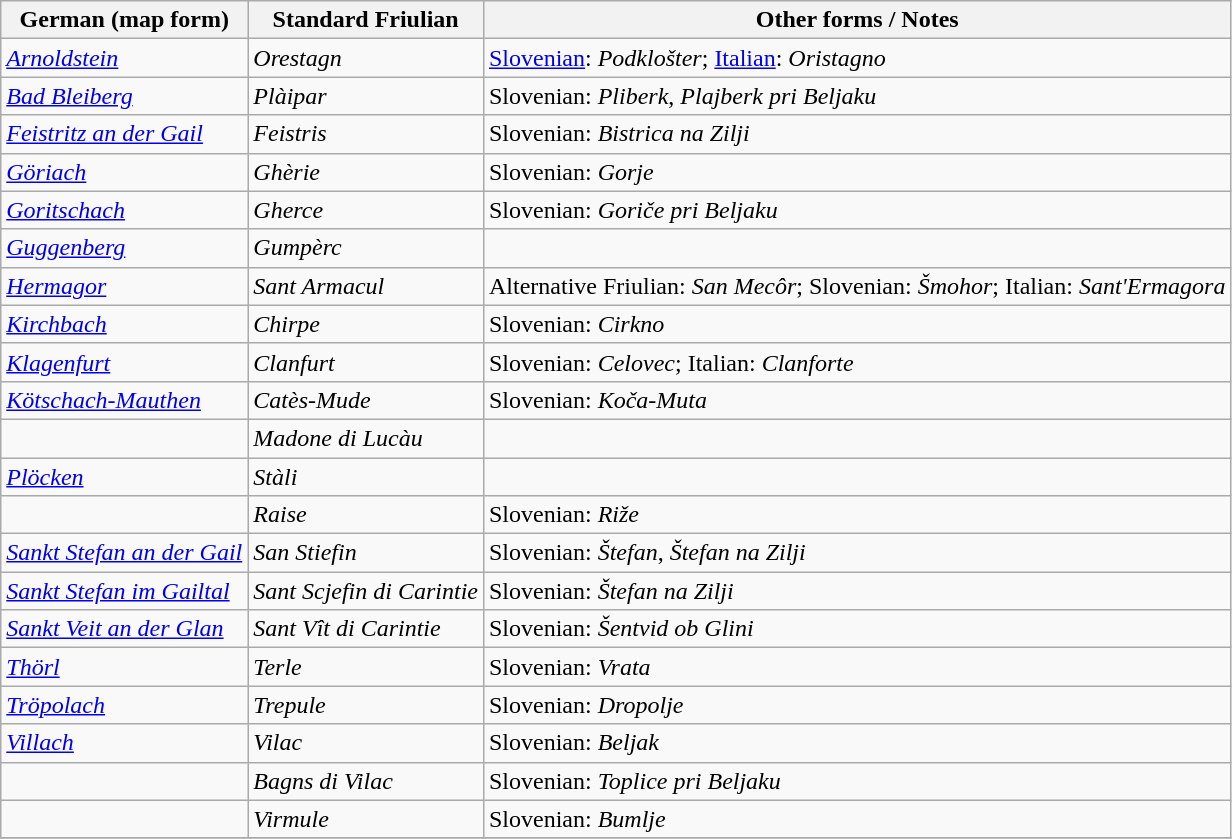<table class="wikitable sortable">
<tr>
<th>German (map form)</th>
<th>Standard Friulian</th>
<th>Other forms / Notes</th>
</tr>
<tr>
<td><em><a href='#'>Arnoldstein</a></em></td>
<td><em>Orestagn</em></td>
<td><a href='#'>Slovenian</a>: <em>Podklošter</em>; <a href='#'>Italian</a>: <em>Oristagno</em></td>
</tr>
<tr>
<td><em><a href='#'>Bad Bleiberg</a></em></td>
<td><em>Plàipar</em></td>
<td>Slovenian: <em>Pliberk</em>, <em>Plajberk pri Beljaku</em></td>
</tr>
<tr>
<td><em><a href='#'>Feistritz an der Gail</a></em></td>
<td><em>Feistris</em></td>
<td>Slovenian: <em>Bistrica na Zilji</em></td>
</tr>
<tr>
<td><em><a href='#'>Göriach</a></em></td>
<td><em>Ghèrie</em></td>
<td>Slovenian: <em>Gorje</em></td>
</tr>
<tr>
<td><em><a href='#'>Goritschach</a></em></td>
<td><em>Gherce</em></td>
<td>Slovenian: <em>Goriče pri Beljaku</em></td>
</tr>
<tr>
<td><em><a href='#'>Guggenberg</a></em></td>
<td><em>Gumpèrc</em></td>
<td></td>
</tr>
<tr>
<td><em><a href='#'>Hermagor</a></em></td>
<td><em>Sant Armacul</em></td>
<td>Alternative Friulian: <em>San Mecôr</em>; Slovenian: <em>Šmohor</em>; Italian: <em>Sant'Ermagora</em></td>
</tr>
<tr>
<td><em><a href='#'>Kirchbach</a></em></td>
<td><em>Chirpe</em></td>
<td>Slovenian: <em>Cirkno</em></td>
</tr>
<tr>
<td><em><a href='#'>Klagenfurt</a></em></td>
<td><em>Clanfurt</em></td>
<td>Slovenian: <em>Celovec</em>; Italian: <em>Clanforte</em></td>
</tr>
<tr>
<td><em><a href='#'>Kötschach-Mauthen</a></em></td>
<td><em>Catès-Mude</em></td>
<td>Slovenian: <em>Koča-Muta</em></td>
</tr>
<tr>
<td><em></em></td>
<td><em>Madone di Lucàu</em></td>
<td></td>
</tr>
<tr>
<td><em><a href='#'>Plöcken</a></em></td>
<td><em>Stàli</em></td>
<td></td>
</tr>
<tr>
<td><em></em></td>
<td><em>Raise</em></td>
<td>Slovenian: <em>Riže</em></td>
</tr>
<tr>
<td><em><a href='#'>Sankt Stefan an der Gail</a></em></td>
<td><em>San Stiefin</em></td>
<td>Slovenian: <em>Štefan</em>, <em>Štefan na Zilji</em></td>
</tr>
<tr>
<td><em><a href='#'>Sankt Stefan im Gailtal</a></em></td>
<td><em>Sant Scjefin di Carintie</em></td>
<td>Slovenian: <em>Štefan na Zilji</em></td>
</tr>
<tr>
<td><em><a href='#'>Sankt Veit an der Glan</a></em></td>
<td><em>Sant Vît di Carintie</em></td>
<td>Slovenian: <em>Šentvid ob Glini</em></td>
</tr>
<tr>
<td><em><a href='#'>Thörl</a></em></td>
<td><em>Terle</em></td>
<td>Slovenian: <em>Vrata</em></td>
</tr>
<tr>
<td><em><a href='#'>Tröpolach</a></em></td>
<td><em>Trepule</em></td>
<td>Slovenian: <em>Dropolje</em></td>
</tr>
<tr>
<td><em><a href='#'>Villach</a></em></td>
<td><em>Vilac</em></td>
<td>Slovenian: <em>Beljak</em></td>
</tr>
<tr>
<td><em></em></td>
<td><em>Bagns di Vilac</em></td>
<td>Slovenian: <em>Toplice pri Beljaku</em></td>
</tr>
<tr>
<td><em></em></td>
<td><em>Virmule</em></td>
<td>Slovenian: <em>Bumlje</em></td>
</tr>
<tr>
</tr>
</table>
